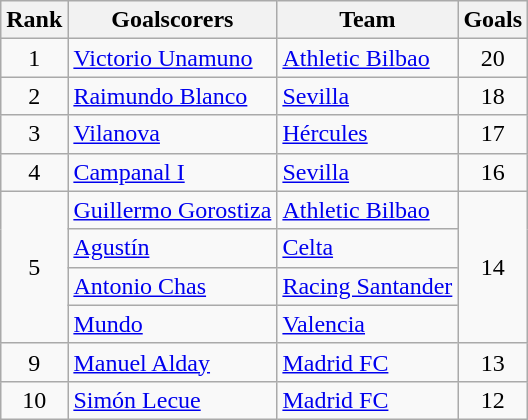<table class="wikitable">
<tr>
<th>Rank</th>
<th>Goalscorers</th>
<th>Team</th>
<th>Goals</th>
</tr>
<tr>
<td align=center>1</td>
<td> <a href='#'>Victorio Unamuno</a></td>
<td><a href='#'>Athletic Bilbao</a></td>
<td align=center>20</td>
</tr>
<tr>
<td align=center>2</td>
<td> <a href='#'>Raimundo Blanco</a></td>
<td><a href='#'>Sevilla</a></td>
<td align=center>18</td>
</tr>
<tr>
<td align=center>3</td>
<td> <a href='#'>Vilanova</a></td>
<td><a href='#'>Hércules</a></td>
<td align=center>17</td>
</tr>
<tr>
<td align=center>4</td>
<td> <a href='#'>Campanal I</a></td>
<td><a href='#'>Sevilla</a></td>
<td align=center>16</td>
</tr>
<tr>
<td rowspan=4 align=center>5</td>
<td> <a href='#'>Guillermo Gorostiza</a></td>
<td><a href='#'>Athletic Bilbao</a></td>
<td rowspan=4 align=center>14</td>
</tr>
<tr>
<td> <a href='#'>Agustín</a></td>
<td><a href='#'>Celta</a></td>
</tr>
<tr>
<td> <a href='#'>Antonio Chas</a></td>
<td><a href='#'>Racing Santander</a></td>
</tr>
<tr>
<td> <a href='#'>Mundo</a></td>
<td><a href='#'>Valencia</a></td>
</tr>
<tr>
<td align=center>9</td>
<td> <a href='#'>Manuel Alday</a></td>
<td><a href='#'>Madrid FC</a></td>
<td align=center>13</td>
</tr>
<tr>
<td align=center>10</td>
<td> <a href='#'>Simón Lecue</a></td>
<td><a href='#'>Madrid FC</a></td>
<td align=center>12</td>
</tr>
</table>
